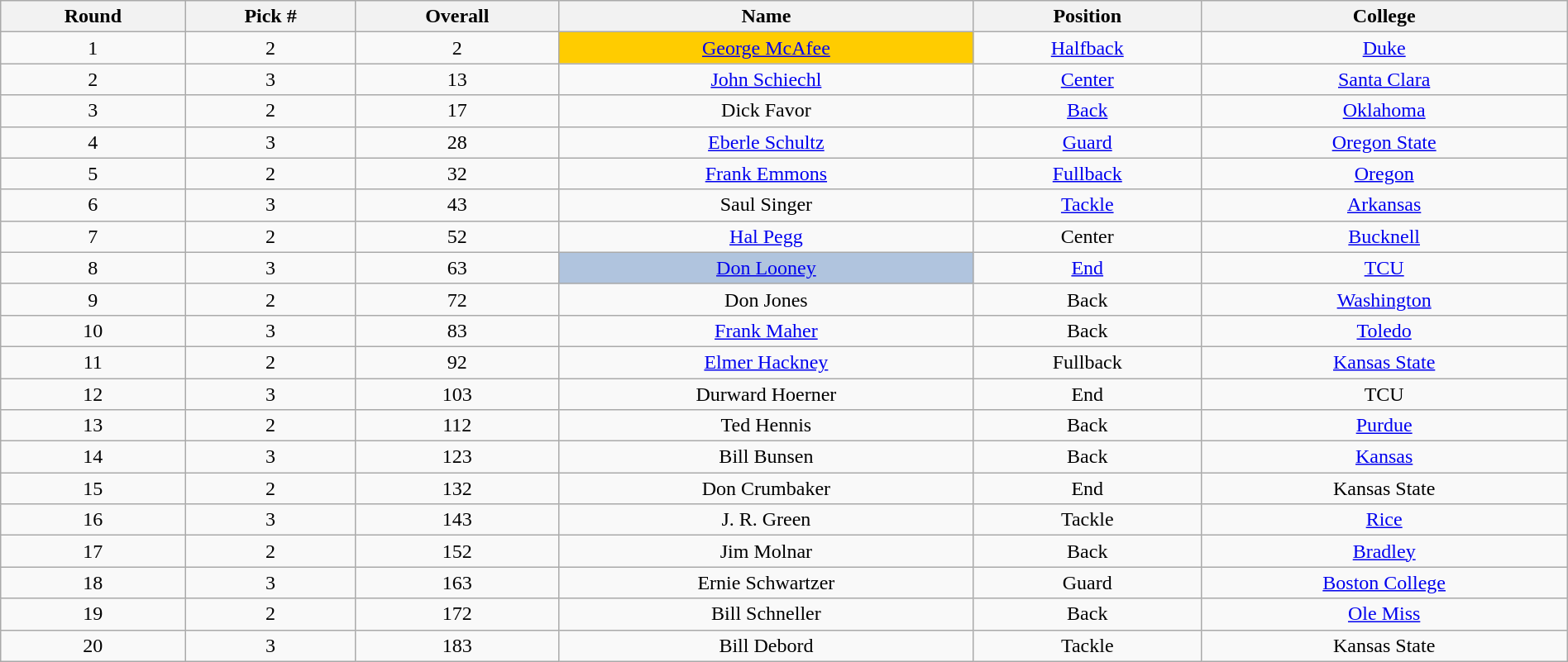<table class="wikitable sortable sortable" style="width: 100%; text-align:center">
<tr>
<th>Round</th>
<th>Pick #</th>
<th>Overall</th>
<th>Name</th>
<th>Position</th>
<th>College</th>
</tr>
<tr>
<td>1</td>
<td>2</td>
<td>2</td>
<td bgcolor=#FFCC00><a href='#'>George McAfee</a></td>
<td><a href='#'>Halfback</a></td>
<td><a href='#'>Duke</a></td>
</tr>
<tr>
<td>2</td>
<td>3</td>
<td>13</td>
<td><a href='#'>John Schiechl</a></td>
<td><a href='#'>Center</a></td>
<td><a href='#'>Santa Clara</a></td>
</tr>
<tr>
<td>3</td>
<td>2</td>
<td>17</td>
<td>Dick Favor</td>
<td><a href='#'>Back</a></td>
<td><a href='#'>Oklahoma</a></td>
</tr>
<tr>
<td>4</td>
<td>3</td>
<td>28</td>
<td><a href='#'>Eberle Schultz</a></td>
<td><a href='#'>Guard</a></td>
<td><a href='#'>Oregon State</a></td>
</tr>
<tr>
<td>5</td>
<td>2</td>
<td>32</td>
<td><a href='#'>Frank Emmons</a></td>
<td><a href='#'>Fullback</a></td>
<td><a href='#'>Oregon</a></td>
</tr>
<tr>
<td>6</td>
<td>3</td>
<td>43</td>
<td>Saul Singer</td>
<td><a href='#'>Tackle</a></td>
<td><a href='#'>Arkansas</a></td>
</tr>
<tr>
<td>7</td>
<td>2</td>
<td>52</td>
<td><a href='#'>Hal Pegg</a></td>
<td>Center</td>
<td><a href='#'>Bucknell</a></td>
</tr>
<tr>
<td>8</td>
<td>3</td>
<td>63</td>
<td bgcolor=lightsteelblue><a href='#'>Don Looney</a></td>
<td><a href='#'>End</a></td>
<td><a href='#'>TCU</a></td>
</tr>
<tr>
<td>9</td>
<td>2</td>
<td>72</td>
<td>Don Jones</td>
<td>Back</td>
<td><a href='#'>Washington</a></td>
</tr>
<tr>
<td>10</td>
<td>3</td>
<td>83</td>
<td><a href='#'>Frank Maher</a></td>
<td>Back</td>
<td><a href='#'>Toledo</a></td>
</tr>
<tr>
<td>11</td>
<td>2</td>
<td>92</td>
<td><a href='#'>Elmer Hackney</a></td>
<td>Fullback</td>
<td><a href='#'>Kansas State</a></td>
</tr>
<tr>
<td>12</td>
<td>3</td>
<td>103</td>
<td>Durward Hoerner</td>
<td>End</td>
<td>TCU</td>
</tr>
<tr>
<td>13</td>
<td>2</td>
<td>112</td>
<td>Ted Hennis</td>
<td>Back</td>
<td><a href='#'>Purdue</a></td>
</tr>
<tr>
<td>14</td>
<td>3</td>
<td>123</td>
<td>Bill Bunsen</td>
<td>Back</td>
<td><a href='#'>Kansas</a></td>
</tr>
<tr>
<td>15</td>
<td>2</td>
<td>132</td>
<td>Don Crumbaker</td>
<td>End</td>
<td>Kansas State</td>
</tr>
<tr>
<td>16</td>
<td>3</td>
<td>143</td>
<td>J. R. Green</td>
<td>Tackle</td>
<td><a href='#'>Rice</a></td>
</tr>
<tr>
<td>17</td>
<td>2</td>
<td>152</td>
<td>Jim Molnar</td>
<td>Back</td>
<td><a href='#'>Bradley</a></td>
</tr>
<tr>
<td>18</td>
<td>3</td>
<td>163</td>
<td>Ernie Schwartzer</td>
<td>Guard</td>
<td><a href='#'>Boston College</a></td>
</tr>
<tr>
<td>19</td>
<td>2</td>
<td>172</td>
<td>Bill Schneller</td>
<td>Back</td>
<td><a href='#'>Ole Miss</a></td>
</tr>
<tr>
<td>20</td>
<td>3</td>
<td>183</td>
<td>Bill Debord</td>
<td>Tackle</td>
<td>Kansas State</td>
</tr>
</table>
